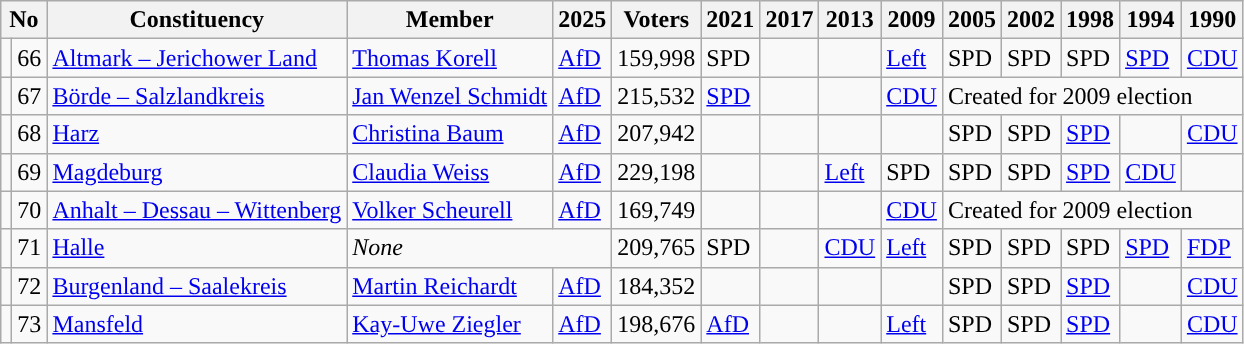<table class="wikitable sortable">
<tr>
<th colspan=2>No</th>
<th>Constituency</th>
<th>Member</th>
<th>2025</th>
<th>Voters</th>
<th>2021</th>
<th>2017</th>
<th>2013</th>
<th>2009</th>
<th>2005</th>
<th>2002</th>
<th>1998</th>
<th>1994</th>
<th>1990</th>
</tr>
<tr>
<td style="background-color: "></td>
<td>66</td>
<td><a href='#'>Altmark – Jerichower Land</a></td>
<td><a href='#'>Thomas Korell</a></td>
<td><a href='#'>AfD</a></td>
<td>159,998</td>
<td bgcolor=>SPD</td>
<td></td>
<td></td>
<td><a href='#'>Left</a></td>
<td bgcolor=>SPD</td>
<td bgcolor=>SPD</td>
<td bgcolor=>SPD</td>
<td><a href='#'>SPD</a></td>
<td><a href='#'>CDU</a></td>
</tr>
<tr>
<td style="background-color: "></td>
<td>67</td>
<td><a href='#'>Börde – Salzlandkreis</a></td>
<td><a href='#'>Jan Wenzel Schmidt</a></td>
<td><a href='#'>AfD</a></td>
<td>215,532</td>
<td><a href='#'>SPD</a></td>
<td></td>
<td></td>
<td><a href='#'>CDU</a></td>
<td colspan=5>Created for 2009 election</td>
</tr>
<tr>
<td style="background-color: "></td>
<td>68</td>
<td><a href='#'>Harz</a></td>
<td><a href='#'>Christina Baum</a></td>
<td><a href='#'>AfD</a></td>
<td>207,942</td>
<td></td>
<td></td>
<td></td>
<td></td>
<td bgcolor=>SPD</td>
<td bgcolor=>SPD</td>
<td><a href='#'>SPD</a></td>
<td></td>
<td><a href='#'>CDU</a></td>
</tr>
<tr>
<td style="background-color: "></td>
<td>69</td>
<td><a href='#'>Magdeburg</a></td>
<td><a href='#'>Claudia Weiss</a></td>
<td><a href='#'>AfD</a></td>
<td>229,198</td>
<td></td>
<td></td>
<td><a href='#'>Left</a></td>
<td bgcolor=>SPD</td>
<td bgcolor=>SPD</td>
<td bgcolor=>SPD</td>
<td><a href='#'>SPD</a></td>
<td><a href='#'>CDU</a></td>
</tr>
<tr>
<td style="background-color: "></td>
<td>70</td>
<td><a href='#'>Anhalt – Dessau – Wittenberg</a></td>
<td><a href='#'>Volker Scheurell</a></td>
<td><a href='#'>AfD</a></td>
<td>169,749</td>
<td></td>
<td></td>
<td></td>
<td><a href='#'>CDU</a></td>
<td colspan=5>Created for 2009 election</td>
</tr>
<tr>
<td></td>
<td>71</td>
<td><a href='#'>Halle</a></td>
<td colspan="2"><em>None</em></td>
<td>209,765</td>
<td bgcolor=>SPD</td>
<td></td>
<td><a href='#'>CDU</a></td>
<td><a href='#'>Left</a></td>
<td bgcolor=>SPD</td>
<td bgcolor=>SPD</td>
<td bgcolor=>SPD</td>
<td><a href='#'>SPD</a></td>
<td><a href='#'>FDP</a></td>
</tr>
<tr>
<td style="background-color: "></td>
<td>72</td>
<td><a href='#'>Burgenland – Saalekreis</a></td>
<td><a href='#'>Martin Reichardt</a></td>
<td><a href='#'>AfD</a></td>
<td>184,352</td>
<td></td>
<td></td>
<td></td>
<td></td>
<td bgcolor=>SPD</td>
<td bgcolor=>SPD</td>
<td><a href='#'>SPD</a></td>
<td></td>
<td><a href='#'>CDU</a></td>
</tr>
<tr>
<td style="background-color: "></td>
<td>73</td>
<td><a href='#'>Mansfeld</a></td>
<td><a href='#'>Kay-Uwe Ziegler</a></td>
<td><a href='#'>AfD</a></td>
<td>198,676</td>
<td><a href='#'>AfD</a></td>
<td></td>
<td></td>
<td><a href='#'>Left</a></td>
<td bgcolor=>SPD</td>
<td bgcolor=>SPD</td>
<td><a href='#'>SPD</a></td>
<td></td>
<td><a href='#'>CDU</a></td>
</tr>
</table>
